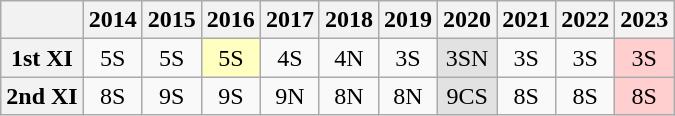<table class="wikitable" style="text-align: center;">
<tr>
<th scope="col"></th>
<th scope="col">2014</th>
<th scope="col">2015</th>
<th scope="col">2016</th>
<th scope="col">2017</th>
<th scope="col">2018</th>
<th scope="col">2019</th>
<th scope="col">2020</th>
<th scope="col">2021</th>
<th scope="col">2022</th>
<th scope="col">2023</th>
</tr>
<tr>
<th scope="row">1st XI</th>
<td>5S</td>
<td>5S</td>
<td style="background: #ffffbf;">5S</td>
<td>4S</td>
<td>4N</td>
<td>3S</td>
<td style="background: #e2e2e2;">3SN</td>
<td>3S</td>
<td>3S</td>
<td style="background: #ffcfcf;">3S</td>
</tr>
<tr>
<th scope="row">2nd XI</th>
<td>8S</td>
<td>9S</td>
<td>9S</td>
<td>9N</td>
<td>8N</td>
<td>8N</td>
<td style="background: #e2e2e2;">9CS</td>
<td>8S</td>
<td>8S</td>
<td style="background: #ffcfcf;">8S</td>
</tr>
</table>
